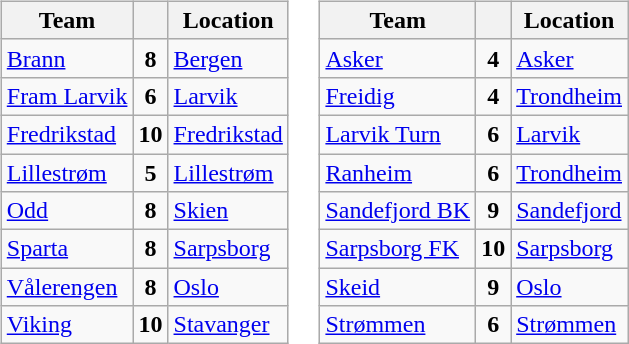<table border="0">
<tr>
<td valign="top"><br><table class="wikitable sortable" border="1">
<tr>
<th>Team</th>
<th></th>
<th>Location</th>
</tr>
<tr>
<td><a href='#'>Brann</a></td>
<td align="center"><strong>8</strong></td>
<td><a href='#'>Bergen</a></td>
</tr>
<tr>
<td><a href='#'>Fram Larvik</a></td>
<td align="center"><strong>6</strong></td>
<td><a href='#'>Larvik</a></td>
</tr>
<tr>
<td><a href='#'>Fredrikstad</a></td>
<td align="center"><strong>10</strong></td>
<td><a href='#'>Fredrikstad</a></td>
</tr>
<tr>
<td><a href='#'>Lillestrøm</a></td>
<td align="center"><strong>5</strong></td>
<td><a href='#'>Lillestrøm</a></td>
</tr>
<tr>
<td><a href='#'>Odd</a></td>
<td align="center"><strong>8</strong></td>
<td><a href='#'>Skien</a></td>
</tr>
<tr>
<td><a href='#'>Sparta</a></td>
<td align="center"><strong>8</strong></td>
<td><a href='#'>Sarpsborg</a></td>
</tr>
<tr>
<td><a href='#'>Vålerengen</a></td>
<td align="center"><strong>8</strong></td>
<td><a href='#'>Oslo</a></td>
</tr>
<tr>
<td><a href='#'>Viking</a></td>
<td align="center"><strong>10</strong></td>
<td><a href='#'>Stavanger</a></td>
</tr>
</table>
</td>
<td valign="top"><br><table class="wikitable sortable" border="1">
<tr>
<th>Team</th>
<th></th>
<th>Location</th>
</tr>
<tr>
<td><a href='#'>Asker</a></td>
<td align="center"><strong>4</strong></td>
<td><a href='#'>Asker</a></td>
</tr>
<tr>
<td><a href='#'>Freidig</a></td>
<td align="center"><strong>4</strong></td>
<td><a href='#'>Trondheim</a></td>
</tr>
<tr>
<td><a href='#'>Larvik Turn</a></td>
<td align="center"><strong>6</strong></td>
<td><a href='#'>Larvik</a></td>
</tr>
<tr>
<td><a href='#'>Ranheim</a></td>
<td align="center"><strong>6</strong></td>
<td><a href='#'>Trondheim</a></td>
</tr>
<tr>
<td><a href='#'>Sandefjord BK</a></td>
<td align="center"><strong>9</strong></td>
<td><a href='#'>Sandefjord</a></td>
</tr>
<tr>
<td><a href='#'>Sarpsborg FK</a></td>
<td align="center"><strong>10</strong></td>
<td><a href='#'>Sarpsborg</a></td>
</tr>
<tr>
<td><a href='#'>Skeid</a></td>
<td align="center"><strong>9</strong></td>
<td><a href='#'>Oslo</a></td>
</tr>
<tr>
<td><a href='#'>Strømmen</a></td>
<td align="center"><strong>6</strong></td>
<td><a href='#'>Strømmen</a></td>
</tr>
</table>
</td>
</tr>
</table>
